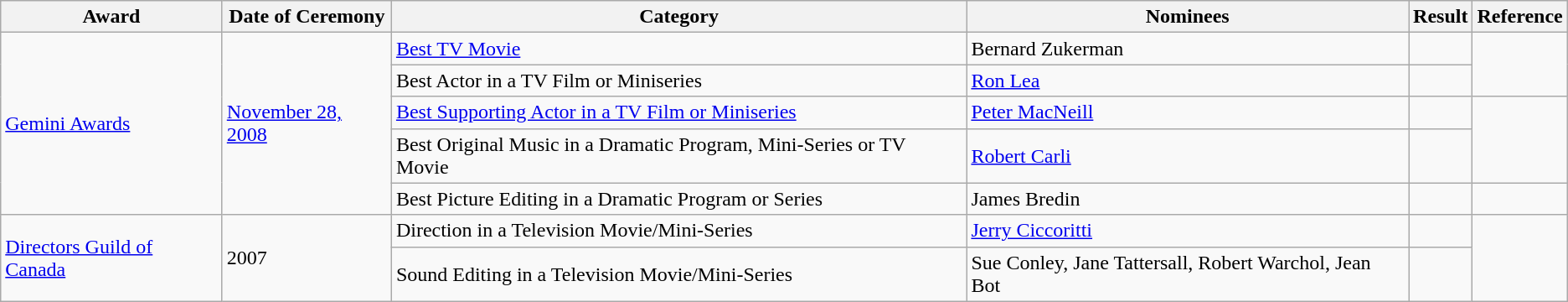<table class="wikitable">
<tr>
<th>Award</th>
<th>Date of Ceremony</th>
<th>Category</th>
<th>Nominees</th>
<th>Result</th>
<th>Reference</th>
</tr>
<tr>
<td rowspan="5"><a href='#'>Gemini Awards</a></td>
<td rowspan="5"><a href='#'>November 28, 2008</a></td>
<td><a href='#'>Best TV Movie</a></td>
<td>Bernard Zukerman</td>
<td></td>
<td rowspan=2></td>
</tr>
<tr>
<td>Best Actor in a TV Film or Miniseries</td>
<td><a href='#'>Ron Lea</a></td>
<td></td>
</tr>
<tr>
<td><a href='#'>Best Supporting Actor in a TV Film or Miniseries</a></td>
<td><a href='#'>Peter MacNeill</a></td>
<td></td>
<td rowspan=2></td>
</tr>
<tr>
<td>Best Original Music in a Dramatic Program, Mini-Series or TV Movie</td>
<td><a href='#'>Robert Carli</a></td>
<td></td>
</tr>
<tr>
<td>Best Picture Editing in a Dramatic Program or Series</td>
<td>James Bredin</td>
<td></td>
<td></td>
</tr>
<tr>
<td rowspan="2"><a href='#'>Directors Guild of Canada</a></td>
<td rowspan="2">2007</td>
<td>Direction in a Television Movie/Mini-Series</td>
<td><a href='#'>Jerry Ciccoritti</a></td>
<td></td>
<td rowspan=2></td>
</tr>
<tr>
<td>Sound Editing in a Television Movie/Mini-Series</td>
<td>Sue Conley, Jane Tattersall, Robert Warchol, Jean Bot</td>
<td></td>
</tr>
</table>
